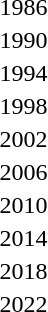<table>
<tr>
<td>1986<br></td>
<td></td>
<td></td>
<td></td>
</tr>
<tr>
<td>1990<br></td>
<td></td>
<td></td>
<td></td>
</tr>
<tr>
<td>1994<br></td>
<td></td>
<td></td>
<td><br></td>
</tr>
<tr>
<td>1998<br></td>
<td></td>
<td></td>
<td><br></td>
</tr>
<tr>
<td rowspan=2>2002<br></td>
<td rowspan=2></td>
<td rowspan=2></td>
<td></td>
</tr>
<tr>
<td></td>
</tr>
<tr>
<td>2006<br></td>
<td></td>
<td></td>
<td></td>
</tr>
<tr>
<td>2010<br></td>
<td></td>
<td></td>
<td></td>
</tr>
<tr>
<td>2014<br></td>
<td></td>
<td></td>
<td></td>
</tr>
<tr>
<td>2018<br></td>
<td></td>
<td></td>
<td></td>
</tr>
<tr>
<td>2022<br></td>
<td></td>
<td></td>
<td></td>
</tr>
</table>
